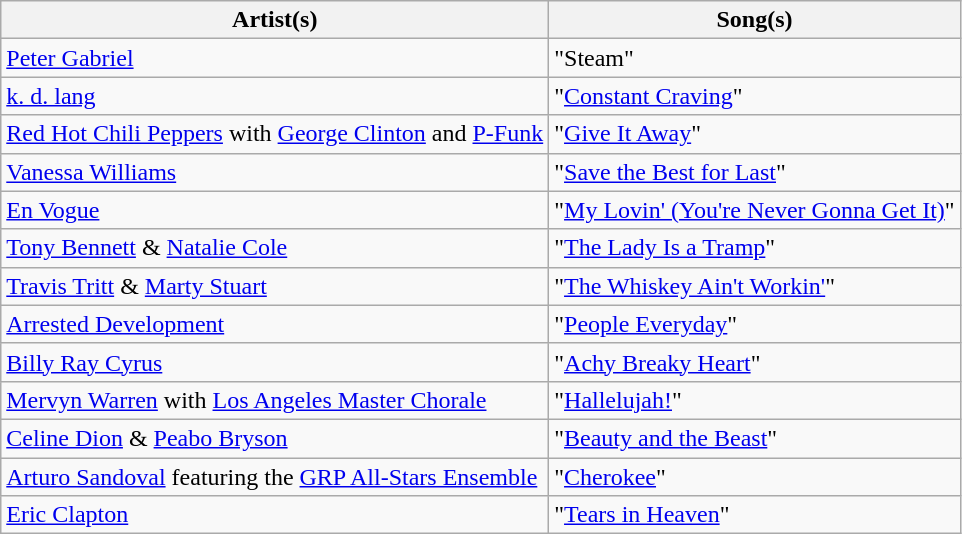<table class="wikitable plainrowheaders">
<tr>
<th scope="col">Artist(s)</th>
<th scope="col">Song(s)</th>
</tr>
<tr>
<td scope="row"><a href='#'>Peter Gabriel</a></td>
<td>"Steam"</td>
</tr>
<tr>
<td scope="row"><a href='#'>k. d. lang</a></td>
<td>"<a href='#'>Constant Craving</a>"</td>
</tr>
<tr>
<td scope="row"><a href='#'>Red Hot Chili Peppers</a> with <a href='#'>George Clinton</a> and <a href='#'>P-Funk</a></td>
<td>"<a href='#'>Give It Away</a>"</td>
</tr>
<tr>
<td scope="row"><a href='#'>Vanessa Williams</a></td>
<td>"<a href='#'>Save the Best for Last</a>"</td>
</tr>
<tr>
<td scope="row"><a href='#'>En Vogue</a></td>
<td>"<a href='#'>My Lovin' (You're Never Gonna Get It)</a>"</td>
</tr>
<tr>
<td scope="row"><a href='#'>Tony Bennett</a> & <a href='#'>Natalie Cole</a></td>
<td>"<a href='#'>The Lady Is a Tramp</a>"</td>
</tr>
<tr>
<td scope="row"><a href='#'>Travis Tritt</a> & <a href='#'>Marty Stuart</a></td>
<td>"<a href='#'>The Whiskey Ain't Workin'</a>"</td>
</tr>
<tr>
<td scope="row"><a href='#'>Arrested Development</a></td>
<td>"<a href='#'>People Everyday</a>"</td>
</tr>
<tr>
<td scope="row"><a href='#'>Billy Ray Cyrus</a></td>
<td>"<a href='#'>Achy Breaky Heart</a>"</td>
</tr>
<tr>
<td scope="row"><a href='#'>Mervyn Warren</a> with <a href='#'>Los Angeles Master Chorale</a></td>
<td>"<a href='#'>Hallelujah!</a>"</td>
</tr>
<tr>
<td scope="row"><a href='#'>Celine Dion</a> & <a href='#'>Peabo Bryson</a></td>
<td>"<a href='#'>Beauty and the Beast</a>"</td>
</tr>
<tr>
<td scope="row"><a href='#'>Arturo Sandoval</a> featuring the <a href='#'>GRP All-Stars Ensemble</a></td>
<td>"<a href='#'>Cherokee</a>"</td>
</tr>
<tr>
<td scope="row"><a href='#'>Eric Clapton</a></td>
<td>"<a href='#'>Tears in Heaven</a>"</td>
</tr>
</table>
